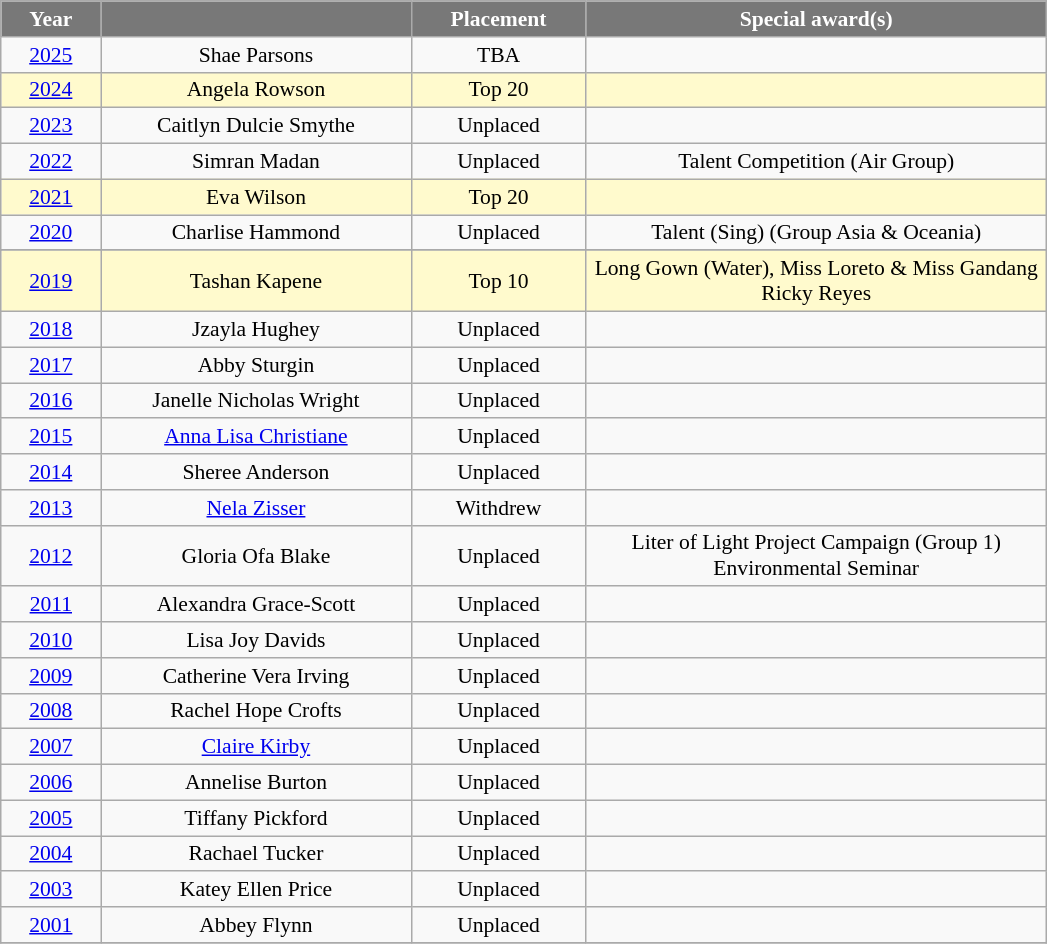<table class="wikitable" style="font-size: 90%; text-align:center;">
<tr>
<th width="60" style="background-color:#787878;color:#FFFFFF;">Year</th>
<th width="200" style="background-color:#787878;color:#FFFFFF;"></th>
<th width="110" style="background-color:#787878;color:#FFFFFF;">Placement</th>
<th width="300" style="background-color:#787878;color:#FFFFFF;">Special award(s)</th>
</tr>
<tr>
<td><a href='#'>2025</a></td>
<td>Shae Parsons</td>
<td>TBA</td>
<td></td>
</tr>
<tr style="background-color:#FFFACD;">
<td><a href='#'>2024</a></td>
<td>Angela Rowson</td>
<td>Top 20</td>
<td></td>
</tr>
<tr>
<td><a href='#'>2023</a></td>
<td>Caitlyn Dulcie Smythe</td>
<td>Unplaced</td>
<td></td>
</tr>
<tr>
<td><a href='#'>2022</a></td>
<td>Simran Madan</td>
<td>Unplaced</td>
<td> Talent Competition (Air Group)</td>
</tr>
<tr style="background-color:#FFFACD;">
<td><a href='#'>2021</a></td>
<td>Eva Wilson</td>
<td>Top 20</td>
<td></td>
</tr>
<tr>
<td><a href='#'>2020</a></td>
<td>Charlise Hammond</td>
<td>Unplaced</td>
<td> Talent (Sing) (Group Asia & Oceania)</td>
</tr>
<tr>
</tr>
<tr style="background-color:#FFFACD;">
<td><a href='#'>2019</a></td>
<td>Tashan Kapene</td>
<td>Top 10</td>
<td> Long Gown (Water), Miss Loreto & Miss Gandang Ricky Reyes</td>
</tr>
<tr>
<td><a href='#'>2018</a></td>
<td>Jzayla Hughey</td>
<td>Unplaced</td>
<td></td>
</tr>
<tr>
<td><a href='#'>2017</a></td>
<td>Abby Sturgin</td>
<td>Unplaced</td>
<td></td>
</tr>
<tr>
<td><a href='#'>2016</a></td>
<td>Janelle Nicholas Wright</td>
<td>Unplaced</td>
<td></td>
</tr>
<tr>
<td><a href='#'>2015</a></td>
<td><a href='#'>Anna Lisa Christiane</a></td>
<td>Unplaced</td>
<td></td>
</tr>
<tr>
<td><a href='#'>2014</a></td>
<td>Sheree Anderson</td>
<td>Unplaced</td>
<td></td>
</tr>
<tr>
<td><a href='#'>2013</a></td>
<td><a href='#'>Nela Zisser</a></td>
<td>Withdrew</td>
<td></td>
</tr>
<tr>
<td><a href='#'>2012</a></td>
<td>Gloria Ofa Blake</td>
<td>Unplaced</td>
<td> Liter of Light Project Campaign (Group 1)<br> Environmental Seminar</td>
</tr>
<tr>
<td><a href='#'>2011</a></td>
<td>Alexandra Grace-Scott</td>
<td>Unplaced</td>
<td></td>
</tr>
<tr>
<td><a href='#'>2010</a></td>
<td>Lisa Joy Davids</td>
<td>Unplaced</td>
<td></td>
</tr>
<tr>
<td><a href='#'>2009</a></td>
<td>Catherine Vera Irving</td>
<td>Unplaced</td>
<td></td>
</tr>
<tr>
<td><a href='#'>2008</a></td>
<td>Rachel Hope Crofts</td>
<td>Unplaced</td>
<td></td>
</tr>
<tr>
<td><a href='#'>2007</a></td>
<td><a href='#'>Claire Kirby</a></td>
<td>Unplaced</td>
<td></td>
</tr>
<tr>
<td><a href='#'>2006</a></td>
<td>Annelise Burton</td>
<td>Unplaced</td>
<td></td>
</tr>
<tr>
<td><a href='#'>2005</a></td>
<td>Tiffany Pickford</td>
<td>Unplaced</td>
<td></td>
</tr>
<tr>
<td><a href='#'>2004</a></td>
<td>Rachael Tucker</td>
<td>Unplaced</td>
<td></td>
</tr>
<tr>
<td><a href='#'>2003</a></td>
<td>Katey Ellen Price</td>
<td>Unplaced</td>
<td></td>
</tr>
<tr>
<td><a href='#'>2001</a></td>
<td>Abbey Flynn</td>
<td>Unplaced</td>
<td></td>
</tr>
<tr>
</tr>
</table>
